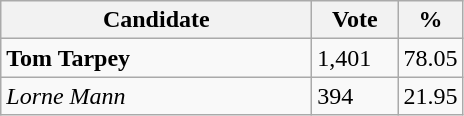<table class="wikitable">
<tr>
<th bgcolor="#DDDDFF" width="200px">Candidate</th>
<th bgcolor="#DDDDFF" width="50px">Vote</th>
<th bgcolor="#DDDDFF" width="30px">%</th>
</tr>
<tr>
<td><strong>Tom Tarpey</strong></td>
<td>1,401</td>
<td>78.05</td>
</tr>
<tr>
<td><em>Lorne Mann</em></td>
<td>394</td>
<td>21.95</td>
</tr>
</table>
